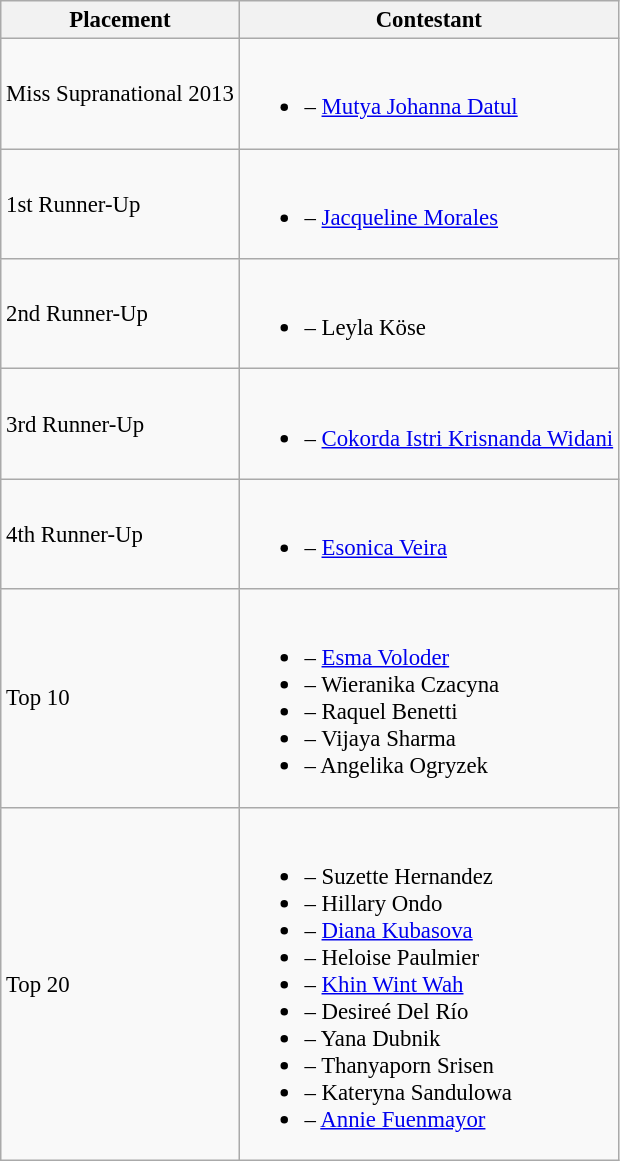<table class="wikitable sortable" style="font-size: 95%;">
<tr>
<th>Placement</th>
<th>Contestant</th>
</tr>
<tr>
<td>Miss Supranational 2013</td>
<td><br><ul><li> – <a href='#'>Mutya Johanna Datul</a></li></ul></td>
</tr>
<tr>
<td>1st Runner-Up</td>
<td><br><ul><li> – <a href='#'>Jacqueline Morales</a></li></ul></td>
</tr>
<tr>
<td>2nd Runner-Up</td>
<td><br><ul><li> – Leyla Köse</li></ul></td>
</tr>
<tr>
<td>3rd Runner-Up</td>
<td><br><ul><li> – <a href='#'>Cokorda Istri Krisnanda Widani</a></li></ul></td>
</tr>
<tr>
<td>4th Runner-Up</td>
<td><br><ul><li> – <a href='#'>Esonica Veira</a></li></ul></td>
</tr>
<tr>
<td>Top 10</td>
<td><br><ul><li> – <a href='#'>Esma Voloder</a></li><li> – Wieranika Czacyna</li><li> – Raquel Benetti</li><li> – Vijaya Sharma</li><li> – Angelika Ogryzek</li></ul></td>
</tr>
<tr>
<td>Top 20</td>
<td><br><ul><li> – Suzette Hernandez</li><li> – Hillary Ondo</li><li> – <a href='#'>Diana Kubasova</a></li><li> – Heloise Paulmier</li><li> – <a href='#'>Khin Wint Wah</a></li><li> – Desireé Del Río</li><li> – Yana Dubnik</li><li> – Thanyaporn Srisen</li><li> – Kateryna Sandulowa</li><li> – <a href='#'>Annie Fuenmayor</a></li></ul></td>
</tr>
</table>
